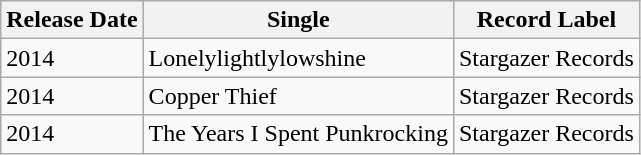<table class="wikitable">
<tr>
<th>Release Date</th>
<th>Single</th>
<th>Record Label</th>
</tr>
<tr>
<td>2014</td>
<td>Lonelylightlylowshine</td>
<td>Stargazer Records</td>
</tr>
<tr>
<td>2014</td>
<td>Copper Thief</td>
<td>Stargazer Records</td>
</tr>
<tr>
<td>2014</td>
<td>The Years I Spent Punkrocking</td>
<td>Stargazer Records</td>
</tr>
</table>
